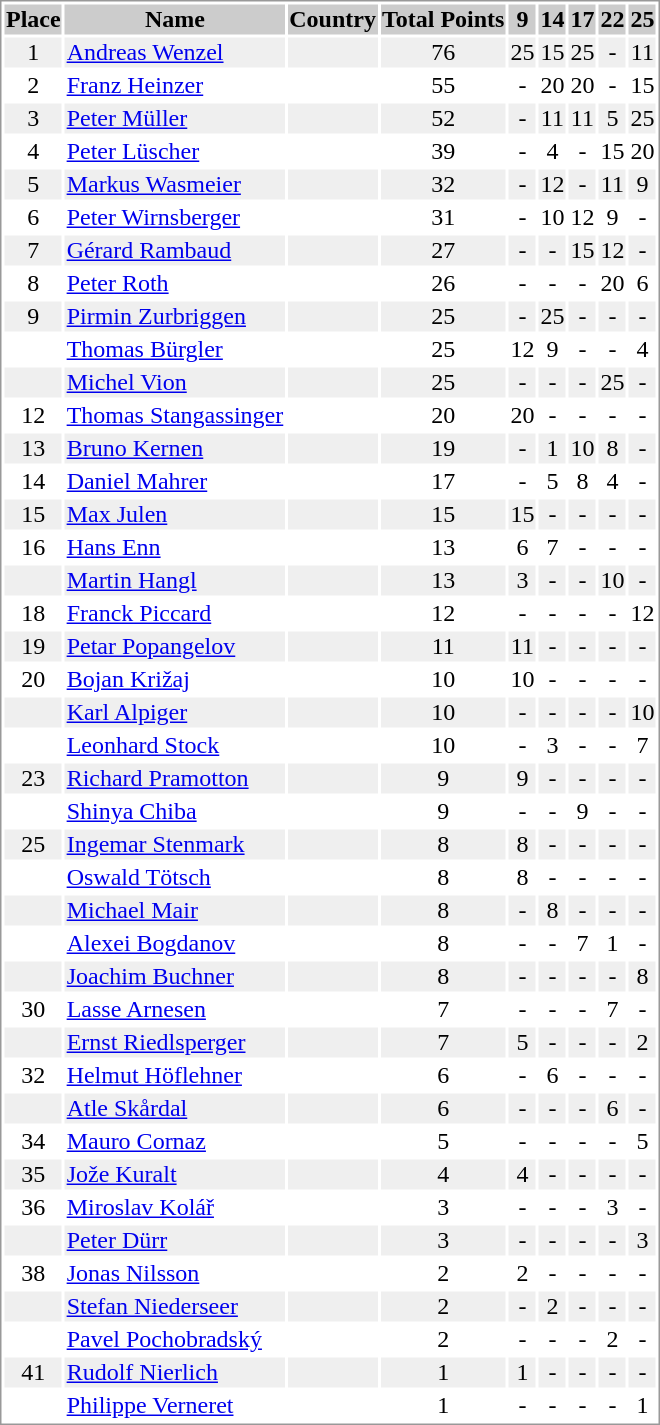<table border="0" style="border: 1px solid #999; background-color:#FFFFFF; text-align:center">
<tr align="center" bgcolor="#CCCCCC">
<th>Place</th>
<th>Name</th>
<th>Country</th>
<th>Total Points</th>
<th>9</th>
<th>14</th>
<th>17</th>
<th>22</th>
<th>25</th>
</tr>
<tr bgcolor="#EFEFEF">
<td>1</td>
<td align="left"><a href='#'>Andreas Wenzel</a></td>
<td align="left"></td>
<td>76</td>
<td>25</td>
<td>15</td>
<td>25</td>
<td>-</td>
<td>11</td>
</tr>
<tr>
<td>2</td>
<td align="left"><a href='#'>Franz Heinzer</a></td>
<td align="left"></td>
<td>55</td>
<td>-</td>
<td>20</td>
<td>20</td>
<td>-</td>
<td>15</td>
</tr>
<tr bgcolor="#EFEFEF">
<td>3</td>
<td align="left"><a href='#'>Peter Müller</a></td>
<td align="left"></td>
<td>52</td>
<td>-</td>
<td>11</td>
<td>11</td>
<td>5</td>
<td>25</td>
</tr>
<tr>
<td>4</td>
<td align="left"><a href='#'>Peter Lüscher</a></td>
<td align="left"></td>
<td>39</td>
<td>-</td>
<td>4</td>
<td>-</td>
<td>15</td>
<td>20</td>
</tr>
<tr bgcolor="#EFEFEF">
<td>5</td>
<td align="left"><a href='#'>Markus Wasmeier</a></td>
<td align="left"></td>
<td>32</td>
<td>-</td>
<td>12</td>
<td>-</td>
<td>11</td>
<td>9</td>
</tr>
<tr>
<td>6</td>
<td align="left"><a href='#'>Peter Wirnsberger</a></td>
<td align="left"></td>
<td>31</td>
<td>-</td>
<td>10</td>
<td>12</td>
<td>9</td>
<td>-</td>
</tr>
<tr bgcolor="#EFEFEF">
<td>7</td>
<td align="left"><a href='#'>Gérard Rambaud</a></td>
<td align="left"></td>
<td>27</td>
<td>-</td>
<td>-</td>
<td>15</td>
<td>12</td>
<td>-</td>
</tr>
<tr>
<td>8</td>
<td align="left"><a href='#'>Peter Roth</a></td>
<td align="left"></td>
<td>26</td>
<td>-</td>
<td>-</td>
<td>-</td>
<td>20</td>
<td>6</td>
</tr>
<tr bgcolor="#EFEFEF">
<td>9</td>
<td align="left"><a href='#'>Pirmin Zurbriggen</a></td>
<td align="left"></td>
<td>25</td>
<td>-</td>
<td>25</td>
<td>-</td>
<td>-</td>
<td>-</td>
</tr>
<tr>
<td></td>
<td align="left"><a href='#'>Thomas Bürgler</a></td>
<td align="left"></td>
<td>25</td>
<td>12</td>
<td>9</td>
<td>-</td>
<td>-</td>
<td>4</td>
</tr>
<tr bgcolor="#EFEFEF">
<td></td>
<td align="left"><a href='#'>Michel Vion</a></td>
<td align="left"></td>
<td>25</td>
<td>-</td>
<td>-</td>
<td>-</td>
<td>25</td>
<td>-</td>
</tr>
<tr>
<td>12</td>
<td align="left"><a href='#'>Thomas Stangassinger</a></td>
<td align="left"></td>
<td>20</td>
<td>20</td>
<td>-</td>
<td>-</td>
<td>-</td>
<td>-</td>
</tr>
<tr bgcolor="#EFEFEF">
<td>13</td>
<td align="left"><a href='#'>Bruno Kernen</a></td>
<td align="left"></td>
<td>19</td>
<td>-</td>
<td>1</td>
<td>10</td>
<td>8</td>
<td>-</td>
</tr>
<tr>
<td>14</td>
<td align="left"><a href='#'>Daniel Mahrer</a></td>
<td align="left"></td>
<td>17</td>
<td>-</td>
<td>5</td>
<td>8</td>
<td>4</td>
<td>-</td>
</tr>
<tr bgcolor="#EFEFEF">
<td>15</td>
<td align="left"><a href='#'>Max Julen</a></td>
<td align="left"></td>
<td>15</td>
<td>15</td>
<td>-</td>
<td>-</td>
<td>-</td>
<td>-</td>
</tr>
<tr>
<td>16</td>
<td align="left"><a href='#'>Hans Enn</a></td>
<td align="left"></td>
<td>13</td>
<td>6</td>
<td>7</td>
<td>-</td>
<td>-</td>
<td>-</td>
</tr>
<tr bgcolor="#EFEFEF">
<td></td>
<td align="left"><a href='#'>Martin Hangl</a></td>
<td align="left"></td>
<td>13</td>
<td>3</td>
<td>-</td>
<td>-</td>
<td>10</td>
<td>-</td>
</tr>
<tr>
<td>18</td>
<td align="left"><a href='#'>Franck Piccard</a></td>
<td align="left"></td>
<td>12</td>
<td>-</td>
<td>-</td>
<td>-</td>
<td>-</td>
<td>12</td>
</tr>
<tr bgcolor="#EFEFEF">
<td>19</td>
<td align="left"><a href='#'>Petar Popangelov</a></td>
<td align="left"></td>
<td>11</td>
<td>11</td>
<td>-</td>
<td>-</td>
<td>-</td>
<td>-</td>
</tr>
<tr>
<td>20</td>
<td align="left"><a href='#'>Bojan Križaj</a></td>
<td align="left"></td>
<td>10</td>
<td>10</td>
<td>-</td>
<td>-</td>
<td>-</td>
<td>-</td>
</tr>
<tr bgcolor="#EFEFEF">
<td></td>
<td align="left"><a href='#'>Karl Alpiger</a></td>
<td align="left"></td>
<td>10</td>
<td>-</td>
<td>-</td>
<td>-</td>
<td>-</td>
<td>10</td>
</tr>
<tr>
<td></td>
<td align="left"><a href='#'>Leonhard Stock</a></td>
<td align="left"></td>
<td>10</td>
<td>-</td>
<td>3</td>
<td>-</td>
<td>-</td>
<td>7</td>
</tr>
<tr bgcolor="#EFEFEF">
<td>23</td>
<td align="left"><a href='#'>Richard Pramotton</a></td>
<td align="left"></td>
<td>9</td>
<td>9</td>
<td>-</td>
<td>-</td>
<td>-</td>
<td>-</td>
</tr>
<tr>
<td></td>
<td align="left"><a href='#'>Shinya Chiba</a></td>
<td align="left"></td>
<td>9</td>
<td>-</td>
<td>-</td>
<td>9</td>
<td>-</td>
<td>-</td>
</tr>
<tr bgcolor="#EFEFEF">
<td>25</td>
<td align="left"><a href='#'>Ingemar Stenmark</a></td>
<td align="left"></td>
<td>8</td>
<td>8</td>
<td>-</td>
<td>-</td>
<td>-</td>
<td>-</td>
</tr>
<tr>
<td></td>
<td align="left"><a href='#'>Oswald Tötsch</a></td>
<td align="left"></td>
<td>8</td>
<td>8</td>
<td>-</td>
<td>-</td>
<td>-</td>
<td>-</td>
</tr>
<tr bgcolor="#EFEFEF">
<td></td>
<td align="left"><a href='#'>Michael Mair</a></td>
<td align="left"></td>
<td>8</td>
<td>-</td>
<td>8</td>
<td>-</td>
<td>-</td>
<td>-</td>
</tr>
<tr>
<td></td>
<td align="left"><a href='#'>Alexei Bogdanov</a></td>
<td align="left"></td>
<td>8</td>
<td>-</td>
<td>-</td>
<td>7</td>
<td>1</td>
<td>-</td>
</tr>
<tr bgcolor="#EFEFEF">
<td></td>
<td align="left"><a href='#'>Joachim Buchner</a></td>
<td align="left"></td>
<td>8</td>
<td>-</td>
<td>-</td>
<td>-</td>
<td>-</td>
<td>8</td>
</tr>
<tr>
<td>30</td>
<td align="left"><a href='#'>Lasse Arnesen</a></td>
<td align="left"></td>
<td>7</td>
<td>-</td>
<td>-</td>
<td>-</td>
<td>7</td>
<td>-</td>
</tr>
<tr bgcolor="#EFEFEF">
<td></td>
<td align="left"><a href='#'>Ernst Riedlsperger</a></td>
<td align="left"></td>
<td>7</td>
<td>5</td>
<td>-</td>
<td>-</td>
<td>-</td>
<td>2</td>
</tr>
<tr>
<td>32</td>
<td align="left"><a href='#'>Helmut Höflehner</a></td>
<td align="left"></td>
<td>6</td>
<td>-</td>
<td>6</td>
<td>-</td>
<td>-</td>
<td>-</td>
</tr>
<tr bgcolor="#EFEFEF">
<td></td>
<td align="left"><a href='#'>Atle Skårdal</a></td>
<td align="left"></td>
<td>6</td>
<td>-</td>
<td>-</td>
<td>-</td>
<td>6</td>
<td>-</td>
</tr>
<tr>
<td>34</td>
<td align="left"><a href='#'>Mauro Cornaz</a></td>
<td align="left"></td>
<td>5</td>
<td>-</td>
<td>-</td>
<td>-</td>
<td>-</td>
<td>5</td>
</tr>
<tr bgcolor="#EFEFEF">
<td>35</td>
<td align="left"><a href='#'>Jože Kuralt</a></td>
<td align="left"></td>
<td>4</td>
<td>4</td>
<td>-</td>
<td>-</td>
<td>-</td>
<td>-</td>
</tr>
<tr>
<td>36</td>
<td align="left"><a href='#'>Miroslav Kolář</a></td>
<td align="left"></td>
<td>3</td>
<td>-</td>
<td>-</td>
<td>-</td>
<td>3</td>
<td>-</td>
</tr>
<tr bgcolor="#EFEFEF">
<td></td>
<td align="left"><a href='#'>Peter Dürr</a></td>
<td align="left"></td>
<td>3</td>
<td>-</td>
<td>-</td>
<td>-</td>
<td>-</td>
<td>3</td>
</tr>
<tr>
<td>38</td>
<td align="left"><a href='#'>Jonas Nilsson</a></td>
<td align="left"></td>
<td>2</td>
<td>2</td>
<td>-</td>
<td>-</td>
<td>-</td>
<td>-</td>
</tr>
<tr bgcolor="#EFEFEF">
<td></td>
<td align="left"><a href='#'>Stefan Niederseer</a></td>
<td align="left"></td>
<td>2</td>
<td>-</td>
<td>2</td>
<td>-</td>
<td>-</td>
<td>-</td>
</tr>
<tr>
<td></td>
<td align="left"><a href='#'>Pavel Pochobradský</a></td>
<td align="left"></td>
<td>2</td>
<td>-</td>
<td>-</td>
<td>-</td>
<td>2</td>
<td>-</td>
</tr>
<tr bgcolor="#EFEFEF">
<td>41</td>
<td align="left"><a href='#'>Rudolf Nierlich</a></td>
<td align="left"></td>
<td>1</td>
<td>1</td>
<td>-</td>
<td>-</td>
<td>-</td>
<td>-</td>
</tr>
<tr>
<td></td>
<td align="left"><a href='#'>Philippe Verneret</a></td>
<td align="left"></td>
<td>1</td>
<td>-</td>
<td>-</td>
<td>-</td>
<td>-</td>
<td>1</td>
</tr>
</table>
